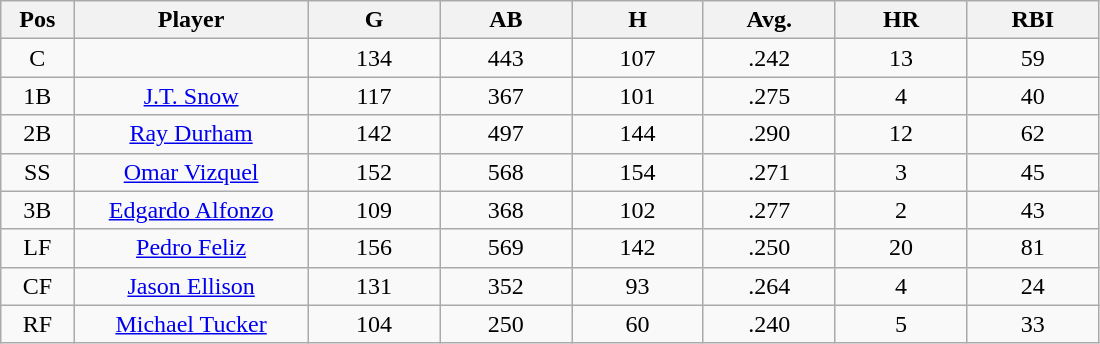<table class="wikitable sortable">
<tr>
<th bgcolor="#DDDDFF" width="5%">Pos</th>
<th bgcolor="#DDDDFF" width="16%">Player</th>
<th bgcolor="#DDDDFF" width="9%">G</th>
<th bgcolor="#DDDDFF" width="9%">AB</th>
<th bgcolor="#DDDDFF" width="9%">H</th>
<th bgcolor="#DDDDFF" width="9%">Avg.</th>
<th bgcolor="#DDDDFF" width="9%">HR</th>
<th bgcolor="#DDDDFF" width="9%">RBI</th>
</tr>
<tr align="center">
<td>C</td>
<td></td>
<td>134</td>
<td>443</td>
<td>107</td>
<td>.242</td>
<td>13</td>
<td>59</td>
</tr>
<tr align=center>
<td>1B</td>
<td><a href='#'>J.T. Snow</a></td>
<td>117</td>
<td>367</td>
<td>101</td>
<td>.275</td>
<td>4</td>
<td>40</td>
</tr>
<tr align=center>
<td>2B</td>
<td><a href='#'>Ray Durham</a></td>
<td>142</td>
<td>497</td>
<td>144</td>
<td>.290</td>
<td>12</td>
<td>62</td>
</tr>
<tr align=center>
<td>SS</td>
<td><a href='#'>Omar Vizquel</a></td>
<td>152</td>
<td>568</td>
<td>154</td>
<td>.271</td>
<td>3</td>
<td>45</td>
</tr>
<tr align=center>
<td>3B</td>
<td><a href='#'>Edgardo Alfonzo</a></td>
<td>109</td>
<td>368</td>
<td>102</td>
<td>.277</td>
<td>2</td>
<td>43</td>
</tr>
<tr align=center>
<td>LF</td>
<td><a href='#'>Pedro Feliz</a></td>
<td>156</td>
<td>569</td>
<td>142</td>
<td>.250</td>
<td>20</td>
<td>81</td>
</tr>
<tr align=center>
<td>CF</td>
<td><a href='#'>Jason Ellison</a></td>
<td>131</td>
<td>352</td>
<td>93</td>
<td>.264</td>
<td>4</td>
<td>24</td>
</tr>
<tr align=center>
<td>RF</td>
<td><a href='#'>Michael Tucker</a></td>
<td>104</td>
<td>250</td>
<td>60</td>
<td>.240</td>
<td>5</td>
<td>33</td>
</tr>
</table>
